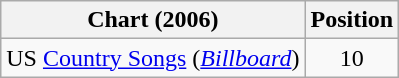<table class="wikitable sortable">
<tr>
<th scope="col">Chart (2006)</th>
<th scope="col">Position</th>
</tr>
<tr>
<td>US <a href='#'>Country Songs</a> (<em><a href='#'>Billboard</a></em>)</td>
<td align="center">10</td>
</tr>
</table>
